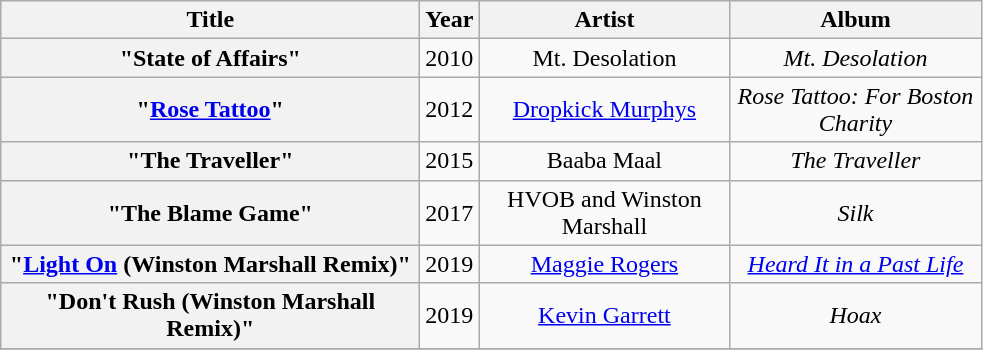<table class="wikitable plainrowheaders" style="text-align:center;">
<tr>
<th scope="col" style="width:17em;">Title</th>
<th scope="col" style="width:1em;">Year</th>
<th scope="col" style="width:10em;">Artist</th>
<th scope="col" style="width:10em;">Album</th>
</tr>
<tr>
<th scope="row">"State of Affairs"</th>
<td>2010</td>
<td>Mt. Desolation</td>
<td><em>Mt. Desolation</em></td>
</tr>
<tr>
<th scope="row">"<a href='#'>Rose Tattoo</a>"</th>
<td>2012</td>
<td><a href='#'>Dropkick Murphys</a></td>
<td><em>Rose Tattoo: For Boston Charity</em></td>
</tr>
<tr>
<th scope="row">"The Traveller"</th>
<td>2015</td>
<td>Baaba Maal</td>
<td><em>The Traveller</em></td>
</tr>
<tr>
<th scope="row">"The Blame Game"</th>
<td>2017</td>
<td>HVOB and Winston Marshall</td>
<td><em>Silk</em></td>
</tr>
<tr>
<th scope="row">"<a href='#'>Light On</a> (Winston Marshall Remix)"</th>
<td>2019</td>
<td><a href='#'>Maggie Rogers</a></td>
<td><em><a href='#'>Heard It in a Past Life</a></em></td>
</tr>
<tr>
<th scope="row">"Don't Rush (Winston Marshall Remix)"</th>
<td>2019</td>
<td><a href='#'>Kevin Garrett</a></td>
<td><em>Hoax</em></td>
</tr>
<tr>
</tr>
</table>
